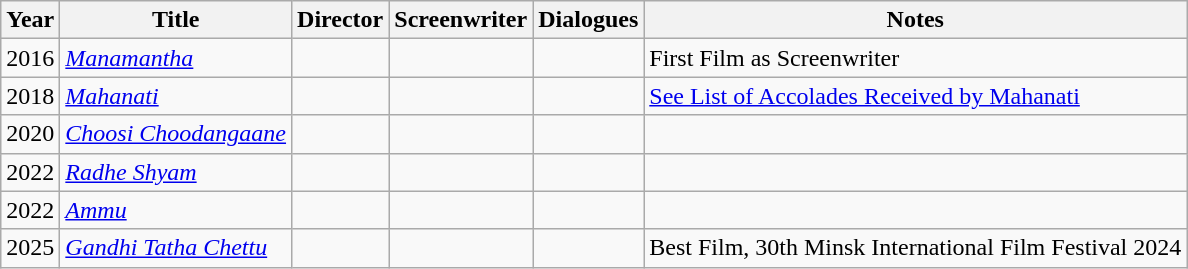<table class="wikitable">
<tr>
<th>Year</th>
<th>Title</th>
<th>Director</th>
<th>Screenwriter</th>
<th>Dialogues</th>
<th>Notes</th>
</tr>
<tr>
<td>2016</td>
<td><em><a href='#'>Manamantha</a></em></td>
<td></td>
<td></td>
<td></td>
<td>First Film as Screenwriter</td>
</tr>
<tr>
<td>2018</td>
<td><em><a href='#'>Mahanati</a></em></td>
<td></td>
<td></td>
<td></td>
<td><a href='#'>See List of Accolades Received by Mahanati</a></td>
</tr>
<tr>
<td>2020</td>
<td><em><a href='#'>Choosi Choodangaane</a></em></td>
<td></td>
<td></td>
<td></td>
<td></td>
</tr>
<tr>
<td>2022</td>
<td><em><a href='#'>Radhe Shyam</a></em></td>
<td></td>
<td></td>
<td></td>
<td></td>
</tr>
<tr>
<td>2022</td>
<td><em><a href='#'>Ammu</a></em></td>
<td></td>
<td></td>
<td></td>
<td></td>
</tr>
<tr>
<td>2025</td>
<td><em><a href='#'>Gandhi Tatha Chettu</a></em></td>
<td></td>
<td></td>
<td></td>
<td>Best Film, 30th Minsk International Film Festival 2024</td>
</tr>
</table>
